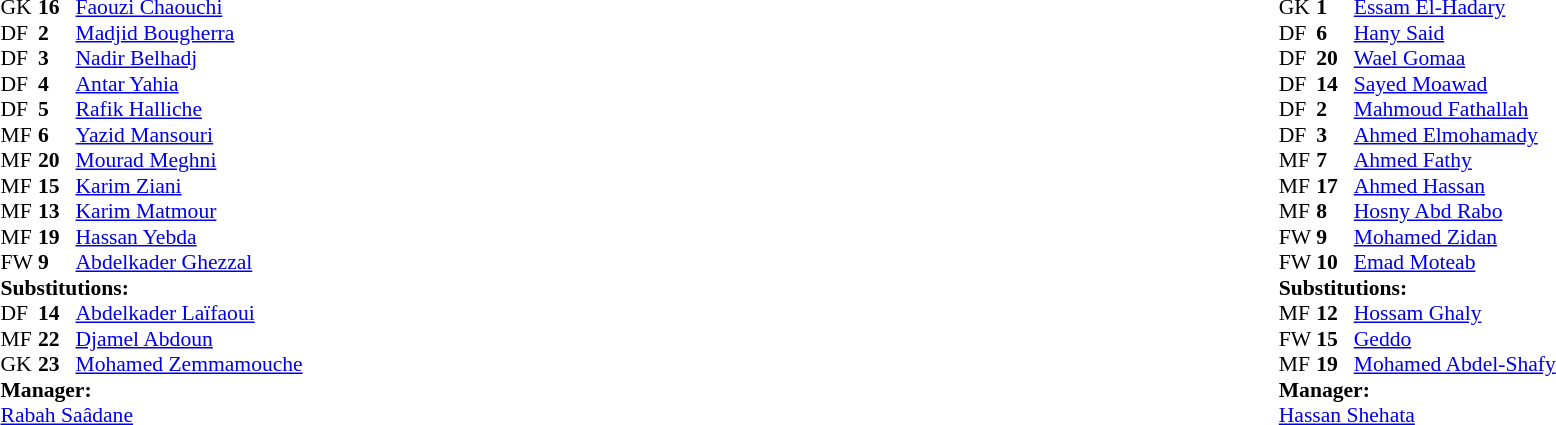<table width="100%">
<tr>
<td valign="top" width="50%"><br><table style="font-size: 90%" cellspacing="0" cellpadding="0">
<tr>
<th width="25"></th>
<th width="25"></th>
</tr>
<tr>
<td>GK</td>
<td><strong>16</strong></td>
<td><a href='#'>Faouzi Chaouchi</a></td>
<td></td>
</tr>
<tr>
<td>DF</td>
<td><strong>2</strong></td>
<td><a href='#'>Madjid Bougherra</a></td>
</tr>
<tr>
<td>DF</td>
<td><strong>3</strong></td>
<td><a href='#'>Nadir Belhadj</a></td>
<td></td>
</tr>
<tr>
<td>DF</td>
<td><strong>4</strong></td>
<td><a href='#'>Antar Yahia</a></td>
</tr>
<tr>
<td>DF</td>
<td><strong>5</strong></td>
<td><a href='#'>Rafik Halliche</a></td>
<td></td>
</tr>
<tr>
<td>MF</td>
<td><strong>6</strong></td>
<td><a href='#'>Yazid Mansouri</a></td>
</tr>
<tr>
<td>MF</td>
<td><strong>20</strong></td>
<td><a href='#'>Mourad Meghni</a></td>
<td></td>
<td></td>
</tr>
<tr>
<td>MF</td>
<td><strong>15</strong></td>
<td><a href='#'>Karim Ziani</a></td>
</tr>
<tr>
<td>MF</td>
<td><strong>13</strong></td>
<td><a href='#'>Karim Matmour</a></td>
<td></td>
<td></td>
</tr>
<tr>
<td>MF</td>
<td><strong>19</strong></td>
<td><a href='#'>Hassan Yebda</a></td>
</tr>
<tr>
<td>FW</td>
<td><strong>9</strong></td>
<td><a href='#'>Abdelkader Ghezzal</a></td>
<td></td>
<td></td>
</tr>
<tr>
<td colspan=3><strong>Substitutions:</strong></td>
</tr>
<tr>
<td>DF</td>
<td><strong>14</strong></td>
<td><a href='#'>Abdelkader Laïfaoui</a></td>
<td></td>
<td></td>
</tr>
<tr>
<td>MF</td>
<td><strong>22</strong></td>
<td><a href='#'>Djamel Abdoun</a></td>
<td></td>
<td></td>
</tr>
<tr>
<td>GK</td>
<td><strong>23</strong></td>
<td><a href='#'>Mohamed Zemmamouche</a></td>
<td></td>
<td></td>
</tr>
<tr>
<td colspan=3><strong>Manager:</strong></td>
</tr>
<tr>
<td colspan=4><a href='#'>Rabah Saâdane</a></td>
</tr>
</table>
</td>
<td valign="top" width="50%"><br><table style="font-size: 90%" cellspacing="0" cellpadding="0" align="center">
<tr>
<th width=25></th>
<th width=25></th>
</tr>
<tr>
<td>GK</td>
<td><strong>1</strong></td>
<td><a href='#'>Essam El-Hadary</a></td>
</tr>
<tr>
<td>DF</td>
<td><strong>6</strong></td>
<td><a href='#'>Hany Said</a></td>
</tr>
<tr>
<td>DF</td>
<td><strong>20</strong></td>
<td><a href='#'>Wael Gomaa</a></td>
</tr>
<tr>
<td>DF</td>
<td><strong>14</strong></td>
<td><a href='#'>Sayed Moawad</a></td>
<td></td>
<td></td>
</tr>
<tr>
<td>DF</td>
<td><strong>2</strong></td>
<td><a href='#'>Mahmoud Fathallah</a></td>
<td></td>
<td></td>
</tr>
<tr>
<td>DF</td>
<td><strong>3</strong></td>
<td><a href='#'>Ahmed Elmohamady</a></td>
</tr>
<tr>
<td>MF</td>
<td><strong>7</strong></td>
<td><a href='#'>Ahmed Fathy</a></td>
</tr>
<tr>
<td>MF</td>
<td><strong>17</strong></td>
<td><a href='#'>Ahmed Hassan</a></td>
</tr>
<tr>
<td>MF</td>
<td><strong>8</strong></td>
<td><a href='#'>Hosny Abd Rabo</a></td>
</tr>
<tr>
<td>FW</td>
<td><strong>9</strong></td>
<td><a href='#'>Mohamed Zidan</a></td>
</tr>
<tr>
<td>FW</td>
<td><strong>10</strong></td>
<td><a href='#'>Emad Moteab</a></td>
<td></td>
<td></td>
</tr>
<tr>
<td colspan=3><strong>Substitutions:</strong></td>
</tr>
<tr>
<td>MF</td>
<td><strong>12</strong></td>
<td><a href='#'>Hossam Ghaly</a></td>
<td></td>
<td></td>
</tr>
<tr>
<td>FW</td>
<td><strong>15</strong></td>
<td><a href='#'>Geddo</a></td>
<td></td>
<td></td>
</tr>
<tr>
<td>MF</td>
<td><strong>19</strong></td>
<td><a href='#'>Mohamed Abdel-Shafy</a></td>
<td></td>
<td></td>
</tr>
<tr>
<td colspan=3><strong>Manager:</strong></td>
</tr>
<tr>
<td colspan=3><a href='#'>Hassan Shehata</a></td>
</tr>
</table>
</td>
</tr>
</table>
